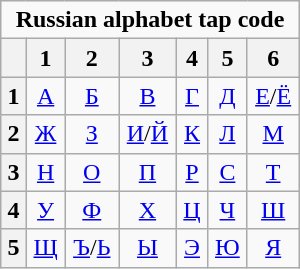<table class="wikitable" align=right style="width:100%; width:200px; text-align:center;">
<tr>
<td colspan=7><strong>Russian alphabet tap code</strong></td>
</tr>
<tr>
<th></th>
<th>1</th>
<th>2</th>
<th>3</th>
<th>4</th>
<th>5</th>
<th>6</th>
</tr>
<tr>
<th>1</th>
<td><a href='#'>А</a></td>
<td><a href='#'>Б</a></td>
<td><a href='#'>В</a></td>
<td><a href='#'>Г</a></td>
<td><a href='#'>Д</a></td>
<td><a href='#'>Е</a>/<a href='#'>Ё</a></td>
</tr>
<tr>
<th>2</th>
<td><a href='#'>Ж</a></td>
<td><a href='#'>З</a></td>
<td><a href='#'>И</a>/<a href='#'>Й</a></td>
<td><a href='#'>К</a></td>
<td><a href='#'>Л</a></td>
<td><a href='#'>М</a></td>
</tr>
<tr>
<th>3</th>
<td><a href='#'>Н</a></td>
<td><a href='#'>О</a></td>
<td><a href='#'>П</a></td>
<td><a href='#'>Р</a></td>
<td><a href='#'>С</a></td>
<td><a href='#'>Т</a></td>
</tr>
<tr>
<th>4</th>
<td><a href='#'>У</a></td>
<td><a href='#'>Ф</a></td>
<td><a href='#'>Х</a></td>
<td><a href='#'>Ц</a></td>
<td><a href='#'>Ч</a></td>
<td><a href='#'>Ш</a></td>
</tr>
<tr>
<th>5</th>
<td><a href='#'>Щ</a></td>
<td><a href='#'>Ъ</a>/<a href='#'>Ь</a></td>
<td><a href='#'>Ы</a></td>
<td><a href='#'>Э</a></td>
<td><a href='#'>Ю</a></td>
<td><a href='#'>Я</a></td>
</tr>
</table>
